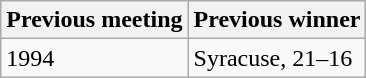<table class="wikitable">
<tr>
<th>Previous meeting</th>
<th>Previous winner</th>
</tr>
<tr>
<td>1994</td>
<td>Syracuse, 21–16</td>
</tr>
</table>
